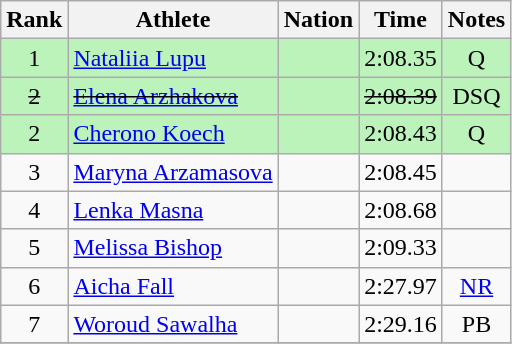<table class="wikitable sortable" style="text-align:center">
<tr>
<th>Rank</th>
<th>Athlete</th>
<th>Nation</th>
<th>Time</th>
<th>Notes</th>
</tr>
<tr bgcolor=bbf3bb>
<td>1</td>
<td align=left><a href='#'>Nataliia Lupu</a></td>
<td align=left></td>
<td>2:08.35</td>
<td>Q</td>
</tr>
<tr bgcolor=bbf3bb>
<td><s>2 </s></td>
<td align=left><s><a href='#'>Elena Arzhakova</a> </s></td>
<td align=left><s></s></td>
<td><s>2:08.39 </s></td>
<td>DSQ</td>
</tr>
<tr bgcolor=bbf3bb>
<td>2</td>
<td align=left><a href='#'>Cherono Koech</a></td>
<td align=left></td>
<td>2:08.43</td>
<td>Q</td>
</tr>
<tr>
<td>3</td>
<td align=left><a href='#'>Maryna Arzamasova</a></td>
<td align=left></td>
<td>2:08.45</td>
<td></td>
</tr>
<tr>
<td>4</td>
<td align=left><a href='#'>Lenka Masna</a></td>
<td align=left></td>
<td>2:08.68</td>
<td></td>
</tr>
<tr>
<td>5</td>
<td align=left><a href='#'>Melissa Bishop</a></td>
<td align=left></td>
<td>2:09.33</td>
<td></td>
</tr>
<tr>
<td>6</td>
<td align=left><a href='#'>Aicha Fall</a></td>
<td align=left></td>
<td>2:27.97</td>
<td><a href='#'>NR</a></td>
</tr>
<tr>
<td>7</td>
<td align=left><a href='#'>Woroud Sawalha</a></td>
<td align=left></td>
<td>2:29.16</td>
<td>PB</td>
</tr>
<tr>
</tr>
</table>
